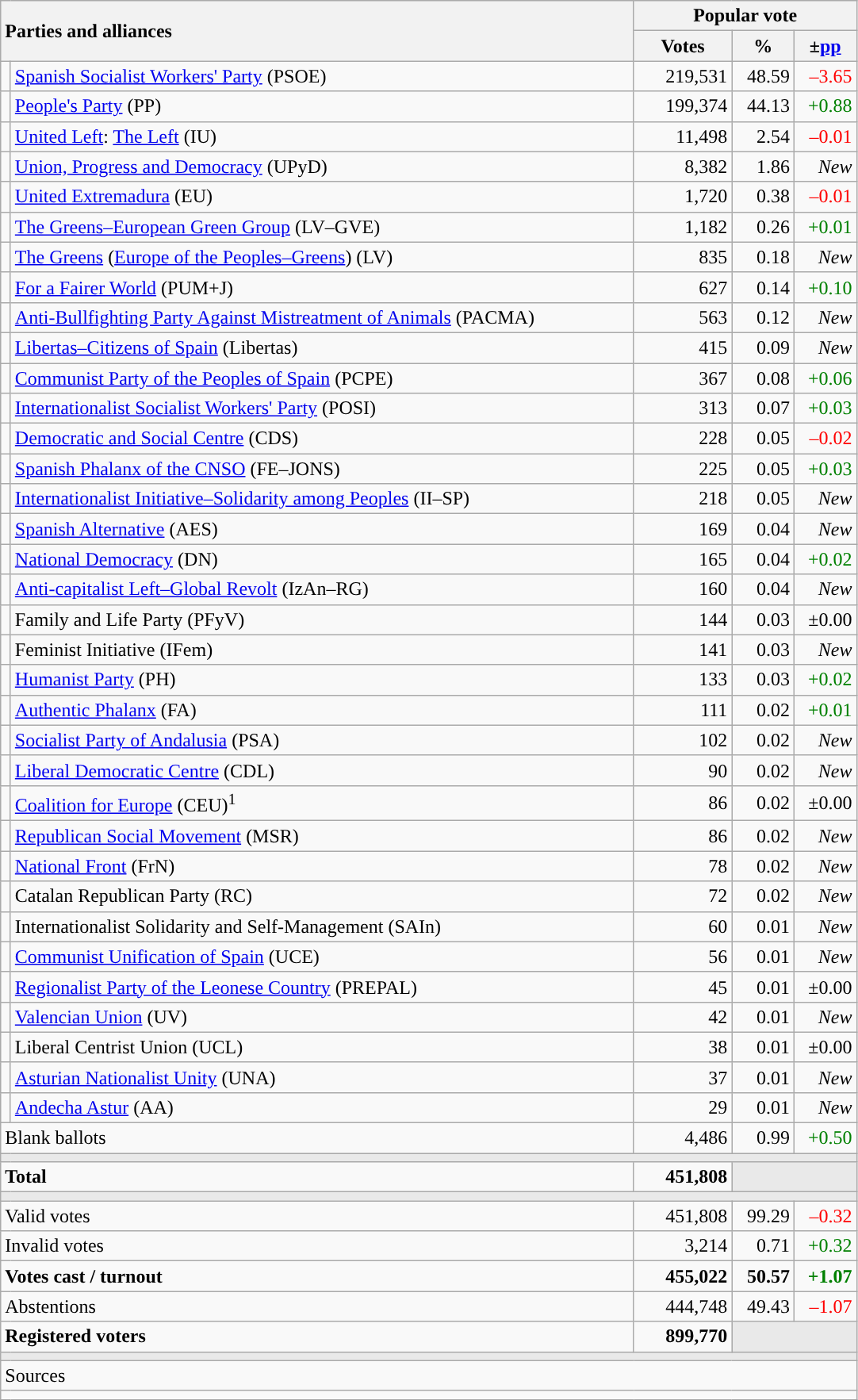<table class="wikitable" style="text-align:right">
<tr>
<th style="text-align:left;" rowspan="2" colspan="2" width="525">Parties and alliances</th>
<th colspan="3">Popular vote</th>
</tr>
<tr>
<th width="75">Votes</th>
<th width="45">%</th>
<th width="45">±<a href='#'>pp</a></th>
</tr>
<tr>
<td width="1" style="color:inherit;background:"></td>
<td align="left"><a href='#'>Spanish Socialist Workers' Party</a> (PSOE)</td>
<td>219,531</td>
<td>48.59</td>
<td style="color:red;">–3.65</td>
</tr>
<tr>
<td style="color:inherit;background:"></td>
<td align="left"><a href='#'>People's Party</a> (PP)</td>
<td>199,374</td>
<td>44.13</td>
<td style="color:green;">+0.88</td>
</tr>
<tr>
<td style="color:inherit;background:"></td>
<td align="left"><a href='#'>United Left</a>: <a href='#'>The Left</a> (IU)</td>
<td>11,498</td>
<td>2.54</td>
<td style="color:red;">–0.01</td>
</tr>
<tr>
<td style="color:inherit;background:"></td>
<td align="left"><a href='#'>Union, Progress and Democracy</a> (UPyD)</td>
<td>8,382</td>
<td>1.86</td>
<td><em>New</em></td>
</tr>
<tr>
<td style="color:inherit;background:"></td>
<td align="left"><a href='#'>United Extremadura</a> (EU)</td>
<td>1,720</td>
<td>0.38</td>
<td style="color:red;">–0.01</td>
</tr>
<tr>
<td style="color:inherit;background:"></td>
<td align="left"><a href='#'>The Greens–European Green Group</a> (LV–GVE)</td>
<td>1,182</td>
<td>0.26</td>
<td style="color:green;">+0.01</td>
</tr>
<tr>
<td style="color:inherit;background:"></td>
<td align="left"><a href='#'>The Greens</a> (<a href='#'>Europe of the Peoples–Greens</a>) (LV)</td>
<td>835</td>
<td>0.18</td>
<td><em>New</em></td>
</tr>
<tr>
<td style="color:inherit;background:"></td>
<td align="left"><a href='#'>For a Fairer World</a> (PUM+J)</td>
<td>627</td>
<td>0.14</td>
<td style="color:green;">+0.10</td>
</tr>
<tr>
<td style="color:inherit;background:"></td>
<td align="left"><a href='#'>Anti-Bullfighting Party Against Mistreatment of Animals</a> (PACMA)</td>
<td>563</td>
<td>0.12</td>
<td><em>New</em></td>
</tr>
<tr>
<td style="color:inherit;background:"></td>
<td align="left"><a href='#'>Libertas–Citizens of Spain</a> (Libertas)</td>
<td>415</td>
<td>0.09</td>
<td><em>New</em></td>
</tr>
<tr>
<td style="color:inherit;background:"></td>
<td align="left"><a href='#'>Communist Party of the Peoples of Spain</a> (PCPE)</td>
<td>367</td>
<td>0.08</td>
<td style="color:green;">+0.06</td>
</tr>
<tr>
<td style="color:inherit;background:"></td>
<td align="left"><a href='#'>Internationalist Socialist Workers' Party</a> (POSI)</td>
<td>313</td>
<td>0.07</td>
<td style="color:green;">+0.03</td>
</tr>
<tr>
<td style="color:inherit;background:"></td>
<td align="left"><a href='#'>Democratic and Social Centre</a> (CDS)</td>
<td>228</td>
<td>0.05</td>
<td style="color:red;">–0.02</td>
</tr>
<tr>
<td style="color:inherit;background:"></td>
<td align="left"><a href='#'>Spanish Phalanx of the CNSO</a> (FE–JONS)</td>
<td>225</td>
<td>0.05</td>
<td style="color:green;">+0.03</td>
</tr>
<tr>
<td style="color:inherit;background:"></td>
<td align="left"><a href='#'>Internationalist Initiative–Solidarity among Peoples</a> (II–SP)</td>
<td>218</td>
<td>0.05</td>
<td><em>New</em></td>
</tr>
<tr>
<td style="color:inherit;background:"></td>
<td align="left"><a href='#'>Spanish Alternative</a> (AES)</td>
<td>169</td>
<td>0.04</td>
<td><em>New</em></td>
</tr>
<tr>
<td style="color:inherit;background:"></td>
<td align="left"><a href='#'>National Democracy</a> (DN)</td>
<td>165</td>
<td>0.04</td>
<td style="color:green;">+0.02</td>
</tr>
<tr>
<td style="color:inherit;background:"></td>
<td align="left"><a href='#'>Anti-capitalist Left–Global Revolt</a> (IzAn–RG)</td>
<td>160</td>
<td>0.04</td>
<td><em>New</em></td>
</tr>
<tr>
<td style="color:inherit;background:"></td>
<td align="left">Family and Life Party (PFyV)</td>
<td>144</td>
<td>0.03</td>
<td>±0.00</td>
</tr>
<tr>
<td style="color:inherit;background:"></td>
<td align="left">Feminist Initiative (IFem)</td>
<td>141</td>
<td>0.03</td>
<td><em>New</em></td>
</tr>
<tr>
<td style="color:inherit;background:"></td>
<td align="left"><a href='#'>Humanist Party</a> (PH)</td>
<td>133</td>
<td>0.03</td>
<td style="color:green;">+0.02</td>
</tr>
<tr>
<td style="color:inherit;background:"></td>
<td align="left"><a href='#'>Authentic Phalanx</a> (FA)</td>
<td>111</td>
<td>0.02</td>
<td style="color:green;">+0.01</td>
</tr>
<tr>
<td style="color:inherit;background:"></td>
<td align="left"><a href='#'>Socialist Party of Andalusia</a> (PSA)</td>
<td>102</td>
<td>0.02</td>
<td><em>New</em></td>
</tr>
<tr>
<td style="color:inherit;background:"></td>
<td align="left"><a href='#'>Liberal Democratic Centre</a> (CDL)</td>
<td>90</td>
<td>0.02</td>
<td><em>New</em></td>
</tr>
<tr>
<td style="color:inherit;background:"></td>
<td align="left"><a href='#'>Coalition for Europe</a> (CEU)<sup>1</sup></td>
<td>86</td>
<td>0.02</td>
<td>±0.00</td>
</tr>
<tr>
<td style="color:inherit;background:"></td>
<td align="left"><a href='#'>Republican Social Movement</a> (MSR)</td>
<td>86</td>
<td>0.02</td>
<td><em>New</em></td>
</tr>
<tr>
<td style="color:inherit;background:"></td>
<td align="left"><a href='#'>National Front</a> (FrN)</td>
<td>78</td>
<td>0.02</td>
<td><em>New</em></td>
</tr>
<tr>
<td style="color:inherit;background:"></td>
<td align="left">Catalan Republican Party (RC)</td>
<td>72</td>
<td>0.02</td>
<td><em>New</em></td>
</tr>
<tr>
<td style="color:inherit;background:"></td>
<td align="left">Internationalist Solidarity and Self-Management (SAIn)</td>
<td>60</td>
<td>0.01</td>
<td><em>New</em></td>
</tr>
<tr>
<td style="color:inherit;background:"></td>
<td align="left"><a href='#'>Communist Unification of Spain</a> (UCE)</td>
<td>56</td>
<td>0.01</td>
<td><em>New</em></td>
</tr>
<tr>
<td style="color:inherit;background:"></td>
<td align="left"><a href='#'>Regionalist Party of the Leonese Country</a> (PREPAL)</td>
<td>45</td>
<td>0.01</td>
<td>±0.00</td>
</tr>
<tr>
<td style="color:inherit;background:"></td>
<td align="left"><a href='#'>Valencian Union</a> (UV)</td>
<td>42</td>
<td>0.01</td>
<td><em>New</em></td>
</tr>
<tr>
<td style="color:inherit;background:"></td>
<td align="left">Liberal Centrist Union (UCL)</td>
<td>38</td>
<td>0.01</td>
<td>±0.00</td>
</tr>
<tr>
<td style="color:inherit;background:"></td>
<td align="left"><a href='#'>Asturian Nationalist Unity</a> (UNA)</td>
<td>37</td>
<td>0.01</td>
<td><em>New</em></td>
</tr>
<tr>
<td style="color:inherit;background:"></td>
<td align="left"><a href='#'>Andecha Astur</a> (AA)</td>
<td>29</td>
<td>0.01</td>
<td><em>New</em></td>
</tr>
<tr>
<td align="left" colspan="2">Blank ballots</td>
<td>4,486</td>
<td>0.99</td>
<td style="color:green;">+0.50</td>
</tr>
<tr>
<td colspan="5" bgcolor="#E9E9E9"></td>
</tr>
<tr style="font-weight:bold;">
<td align="left" colspan="2">Total</td>
<td>451,808</td>
<td bgcolor="#E9E9E9" colspan="2"></td>
</tr>
<tr>
<td colspan="5" bgcolor="#E9E9E9"></td>
</tr>
<tr>
<td align="left" colspan="2">Valid votes</td>
<td>451,808</td>
<td>99.29</td>
<td style="color:red;">–0.32</td>
</tr>
<tr>
<td align="left" colspan="2">Invalid votes</td>
<td>3,214</td>
<td>0.71</td>
<td style="color:green;">+0.32</td>
</tr>
<tr style="font-weight:bold;">
<td align="left" colspan="2">Votes cast / turnout</td>
<td>455,022</td>
<td>50.57</td>
<td style="color:green;">+1.07</td>
</tr>
<tr>
<td align="left" colspan="2">Abstentions</td>
<td>444,748</td>
<td>49.43</td>
<td style="color:red;">–1.07</td>
</tr>
<tr style="font-weight:bold;">
<td align="left" colspan="2">Registered voters</td>
<td>899,770</td>
<td bgcolor="#E9E9E9" colspan="2"></td>
</tr>
<tr>
<td colspan="5" bgcolor="#E9E9E9"></td>
</tr>
<tr>
<td align="left" colspan="5">Sources</td>
</tr>
<tr>
<td colspan="5" style="text-align:left; max-width:680px;"></td>
</tr>
</table>
